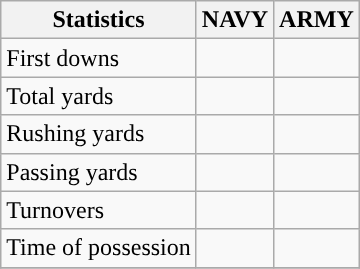<table class="wikitable">
<tr>
<th>Statistics</th>
<th>NAVY</th>
<th>ARMY</th>
</tr>
<tr>
<td>First downs</td>
<td></td>
<td></td>
</tr>
<tr>
<td>Total yards</td>
<td></td>
<td></td>
</tr>
<tr>
<td>Rushing yards</td>
<td></td>
<td></td>
</tr>
<tr>
<td>Passing yards</td>
<td></td>
<td></td>
</tr>
<tr>
<td>Turnovers</td>
<td></td>
<td></td>
</tr>
<tr>
<td>Time of possession</td>
<td></td>
<td></td>
</tr>
<tr>
</tr>
</table>
